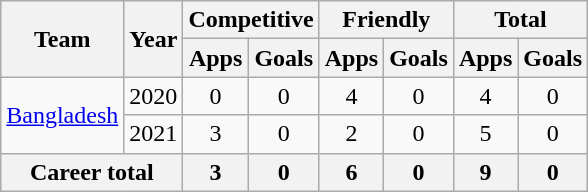<table class="wikitable" style="text-align:center;">
<tr>
<th rowspan=2>Team</th>
<th rowspan=2>Year</th>
<th colspan=2>Competitive</th>
<th colspan=2>Friendly</th>
<th colspan=2>Total</th>
</tr>
<tr>
<th>Apps</th>
<th>Goals</th>
<th>Apps</th>
<th>Goals</th>
<th>Apps</th>
<th>Goals</th>
</tr>
<tr>
<td rowspan="2"><a href='#'>Bangladesh</a></td>
<td>2020</td>
<td>0</td>
<td>0</td>
<td>4</td>
<td>0</td>
<td>4</td>
<td>0</td>
</tr>
<tr>
<td>2021</td>
<td>3</td>
<td>0</td>
<td>2</td>
<td>0</td>
<td>5</td>
<td>0</td>
</tr>
<tr>
<th colspan="2">Career total</th>
<th>3</th>
<th>0</th>
<th>6</th>
<th>0</th>
<th>9</th>
<th>0</th>
</tr>
</table>
